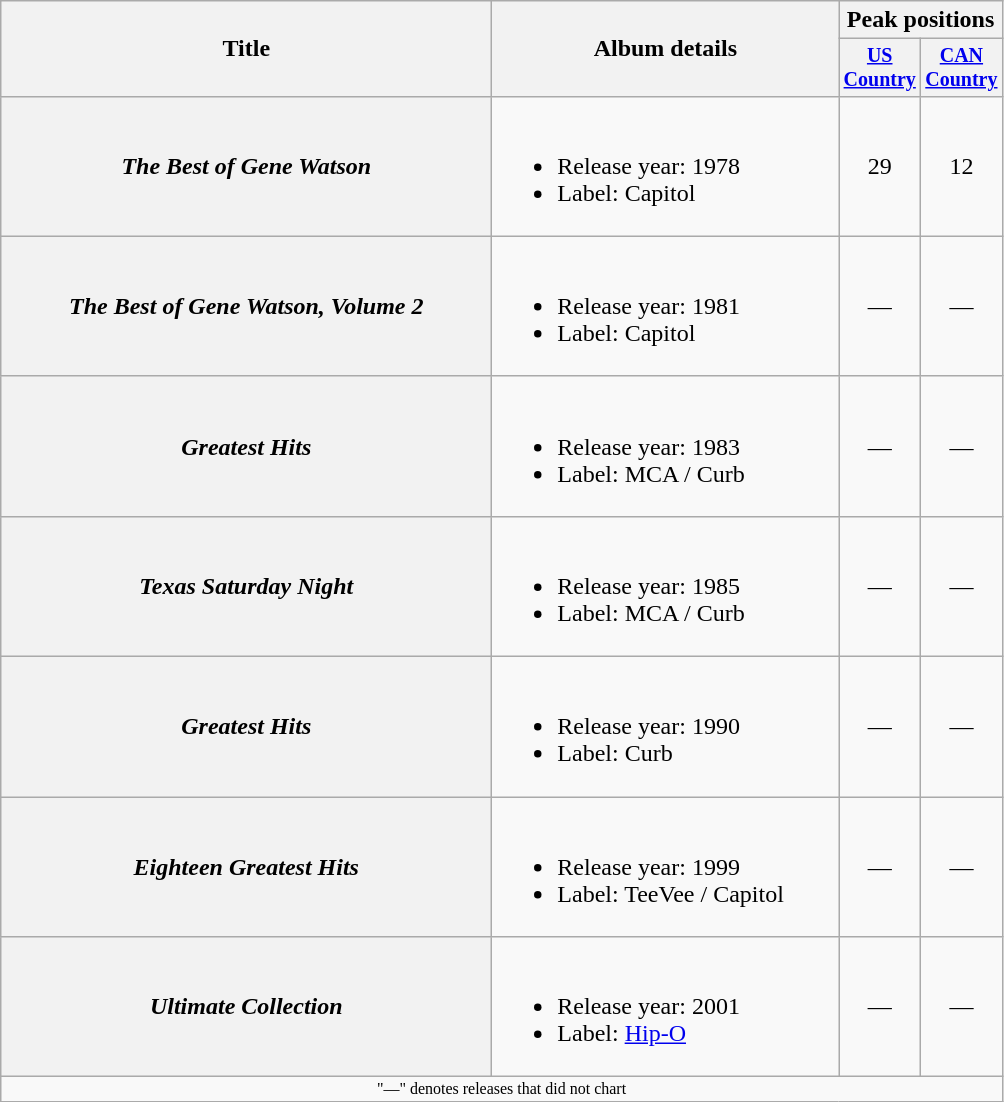<table class="wikitable plainrowheaders" style="text-align:center;">
<tr>
<th rowspan="2" style="width:20em;">Title</th>
<th rowspan="2" style="width:14em;">Album details</th>
<th colspan="2">Peak positions</th>
</tr>
<tr style="font-size:smaller;">
<th width="40"><a href='#'>US Country</a><br></th>
<th width="40"><a href='#'>CAN Country</a><br></th>
</tr>
<tr>
<th scope="row"><em>The Best of Gene Watson</em></th>
<td align="left"><br><ul><li>Release year: 1978</li><li>Label: Capitol</li></ul></td>
<td>29</td>
<td>12</td>
</tr>
<tr>
<th scope="row"><em>The Best of Gene Watson, Volume 2</em></th>
<td align="left"><br><ul><li>Release year: 1981</li><li>Label: Capitol</li></ul></td>
<td>—</td>
<td>—</td>
</tr>
<tr>
<th scope="row"><em>Greatest Hits</em></th>
<td align="left"><br><ul><li>Release year: 1983</li><li>Label: MCA / Curb</li></ul></td>
<td>—</td>
<td>—</td>
</tr>
<tr>
<th scope="row"><em>Texas Saturday Night</em></th>
<td align="left"><br><ul><li>Release year: 1985</li><li>Label: MCA / Curb</li></ul></td>
<td>—</td>
<td>—</td>
</tr>
<tr>
<th scope="row"><em>Greatest Hits</em></th>
<td align="left"><br><ul><li>Release year: 1990</li><li>Label: Curb</li></ul></td>
<td>—</td>
<td>—</td>
</tr>
<tr>
<th scope="row"><em>Eighteen Greatest Hits</em></th>
<td align="left"><br><ul><li>Release year: 1999</li><li>Label: TeeVee / Capitol</li></ul></td>
<td>—</td>
<td>—</td>
</tr>
<tr>
<th scope="row"><em>Ultimate Collection</em></th>
<td align="left"><br><ul><li>Release year: 2001</li><li>Label: <a href='#'>Hip-O</a></li></ul></td>
<td>—</td>
<td>—</td>
</tr>
<tr>
<td colspan="5" style="font-size:8pt">"—" denotes releases that did not chart</td>
</tr>
</table>
